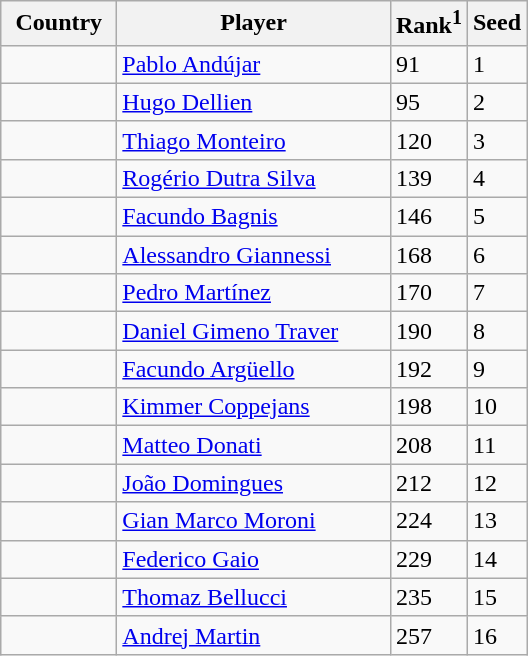<table class="sortable wikitable">
<tr>
<th width="70">Country</th>
<th width="175">Player</th>
<th>Rank<sup>1</sup></th>
<th>Seed</th>
</tr>
<tr>
<td></td>
<td><a href='#'>Pablo Andújar</a></td>
<td>91</td>
<td>1</td>
</tr>
<tr>
<td></td>
<td><a href='#'>Hugo Dellien</a></td>
<td>95</td>
<td>2</td>
</tr>
<tr>
<td></td>
<td><a href='#'>Thiago Monteiro</a></td>
<td>120</td>
<td>3</td>
</tr>
<tr>
<td></td>
<td><a href='#'>Rogério Dutra Silva</a></td>
<td>139</td>
<td>4</td>
</tr>
<tr>
<td></td>
<td><a href='#'>Facundo Bagnis</a></td>
<td>146</td>
<td>5</td>
</tr>
<tr>
<td></td>
<td><a href='#'>Alessandro Giannessi</a></td>
<td>168</td>
<td>6</td>
</tr>
<tr>
<td></td>
<td><a href='#'>Pedro Martínez</a></td>
<td>170</td>
<td>7</td>
</tr>
<tr>
<td></td>
<td><a href='#'>Daniel Gimeno Traver</a></td>
<td>190</td>
<td>8</td>
</tr>
<tr>
<td></td>
<td><a href='#'>Facundo Argüello</a></td>
<td>192</td>
<td>9</td>
</tr>
<tr>
<td></td>
<td><a href='#'>Kimmer Coppejans</a></td>
<td>198</td>
<td>10</td>
</tr>
<tr>
<td></td>
<td><a href='#'>Matteo Donati</a></td>
<td>208</td>
<td>11</td>
</tr>
<tr>
<td></td>
<td><a href='#'>João Domingues</a></td>
<td>212</td>
<td>12</td>
</tr>
<tr>
<td></td>
<td><a href='#'>Gian Marco Moroni</a></td>
<td>224</td>
<td>13</td>
</tr>
<tr>
<td></td>
<td><a href='#'>Federico Gaio</a></td>
<td>229</td>
<td>14</td>
</tr>
<tr>
<td></td>
<td><a href='#'>Thomaz Bellucci</a></td>
<td>235</td>
<td>15</td>
</tr>
<tr>
<td></td>
<td><a href='#'>Andrej Martin</a></td>
<td>257</td>
<td>16</td>
</tr>
</table>
